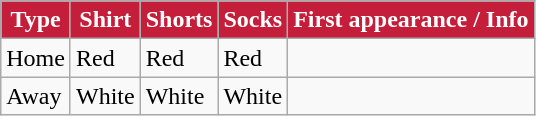<table class="wikitable">
<tr>
<th style="background:#C41E3A; color:white; text-align:center;">Type</th>
<th style="background:#C41E3A; color:white; text-align:center;">Shirt</th>
<th style="background:#C41E3A; color:white; text-align:center;">Shorts</th>
<th style="background:#C41E3A; color:white; text-align:center;">Socks</th>
<th style="background:#C41E3A; color:white; text-align:center;">First appearance / Info</th>
</tr>
<tr>
<td>Home</td>
<td>Red</td>
<td>Red</td>
<td>Red</td>
<td></td>
</tr>
<tr>
<td>Away</td>
<td>White</td>
<td>White</td>
<td>White</td>
<td></td>
</tr>
</table>
